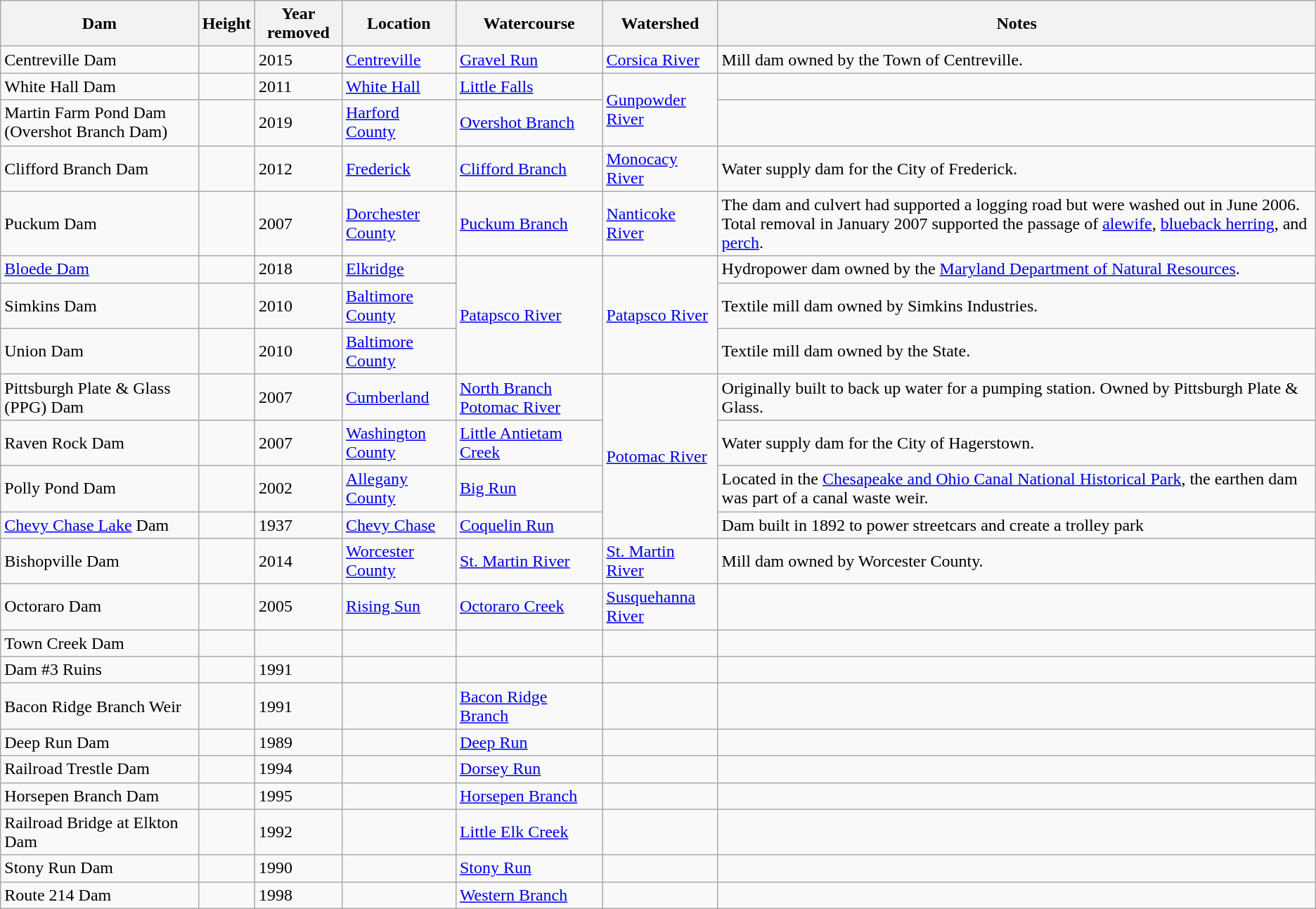<table class="wikitable sortable">
<tr>
<th>Dam</th>
<th>Height</th>
<th>Year removed</th>
<th>Location</th>
<th>Watercourse</th>
<th>Watershed</th>
<th>Notes</th>
</tr>
<tr>
<td>Centreville Dam</td>
<td></td>
<td>2015</td>
<td><a href='#'>Centreville</a><br></td>
<td><a href='#'>Gravel Run</a></td>
<td><a href='#'>Corsica River</a></td>
<td>Mill dam owned by the Town of Centreville.</td>
</tr>
<tr>
<td>White Hall Dam</td>
<td></td>
<td>2011</td>
<td><a href='#'>White Hall</a><br></td>
<td><a href='#'>Little Falls</a></td>
<td rowspan=2><a href='#'>Gunpowder River</a></td>
<td></td>
</tr>
<tr>
<td>Martin Farm Pond Dam (Overshot Branch Dam)</td>
<td></td>
<td>2019</td>
<td><a href='#'>Harford County</a><br></td>
<td><a href='#'>Overshot Branch</a></td>
<td></td>
</tr>
<tr>
<td>Clifford Branch Dam</td>
<td></td>
<td>2012</td>
<td><a href='#'>Frederick</a><br></td>
<td><a href='#'>Clifford Branch</a></td>
<td><a href='#'>Monocacy River</a></td>
<td>Water supply dam for the City of Frederick.</td>
</tr>
<tr>
<td>Puckum Dam</td>
<td></td>
<td>2007</td>
<td><a href='#'>Dorchester County</a><br></td>
<td><a href='#'>Puckum Branch</a></td>
<td><a href='#'>Nanticoke River</a></td>
<td>The dam and culvert had supported a logging road but were washed out in June 2006. Total removal in January 2007 supported the passage of <a href='#'>alewife</a>, <a href='#'>blueback herring</a>, and <a href='#'>perch</a>.</td>
</tr>
<tr>
<td><a href='#'>Bloede Dam</a></td>
<td></td>
<td>2018</td>
<td><a href='#'>Elkridge</a><br></td>
<td rowspan=3><a href='#'>Patapsco River</a></td>
<td rowspan=3><a href='#'>Patapsco River</a></td>
<td>Hydropower dam owned by the <a href='#'>Maryland Department of Natural Resources</a>.</td>
</tr>
<tr>
<td>Simkins Dam</td>
<td></td>
<td>2010</td>
<td><a href='#'>Baltimore County</a><br></td>
<td>Textile mill dam owned by Simkins Industries.</td>
</tr>
<tr>
<td>Union Dam</td>
<td></td>
<td>2010</td>
<td><a href='#'>Baltimore County</a><br></td>
<td>Textile mill dam owned by the State.</td>
</tr>
<tr>
<td>Pittsburgh Plate & Glass (PPG) Dam</td>
<td></td>
<td>2007</td>
<td><a href='#'>Cumberland</a><br></td>
<td><a href='#'>North Branch Potomac River</a></td>
<td rowspan=4><a href='#'>Potomac River</a></td>
<td>Originally built to back up water for a pumping station. Owned by Pittsburgh Plate & Glass.</td>
</tr>
<tr>
<td>Raven Rock Dam</td>
<td></td>
<td>2007</td>
<td><a href='#'>Washington County</a><br></td>
<td><a href='#'>Little Antietam Creek</a></td>
<td>Water supply dam for the City of Hagerstown.</td>
</tr>
<tr>
<td>Polly Pond Dam</td>
<td></td>
<td>2002</td>
<td><a href='#'>Allegany County</a></td>
<td><a href='#'>Big Run</a></td>
<td>Located in the <a href='#'>Chesapeake and Ohio Canal National Historical Park</a>, the earthen dam was part of a canal waste weir.</td>
</tr>
<tr>
<td><a href='#'>Chevy Chase Lake</a> Dam</td>
<td></td>
<td>1937</td>
<td><a href='#'>Chevy Chase</a><br></td>
<td><a href='#'>Coquelin Run</a></td>
<td>Dam built in 1892 to power streetcars and create a trolley park</td>
</tr>
<tr>
<td>Bishopville Dam</td>
<td></td>
<td>2014</td>
<td><a href='#'>Worcester County</a><br></td>
<td><a href='#'>St. Martin River</a></td>
<td><a href='#'>St. Martin River</a></td>
<td>Mill dam owned by Worcester County.</td>
</tr>
<tr>
<td>Octoraro Dam</td>
<td></td>
<td>2005</td>
<td><a href='#'>Rising Sun</a><br></td>
<td><a href='#'>Octoraro Creek</a></td>
<td><a href='#'>Susquehanna River</a></td>
<td></td>
</tr>
<tr>
<td>Town Creek Dam</td>
<td></td>
<td></td>
<td></td>
<td></td>
<td></td>
<td></td>
</tr>
<tr>
<td>Dam #3 Ruins</td>
<td></td>
<td>1991</td>
<td></td>
<td></td>
<td></td>
<td></td>
</tr>
<tr>
<td>Bacon Ridge Branch Weir</td>
<td></td>
<td>1991</td>
<td></td>
<td><a href='#'>Bacon Ridge Branch</a></td>
<td></td>
<td></td>
</tr>
<tr>
<td>Deep Run Dam</td>
<td></td>
<td>1989</td>
<td></td>
<td><a href='#'>Deep Run</a></td>
<td></td>
<td></td>
</tr>
<tr>
<td>Railroad Trestle Dam</td>
<td></td>
<td>1994</td>
<td></td>
<td><a href='#'>Dorsey Run</a></td>
<td></td>
<td></td>
</tr>
<tr>
<td>Horsepen Branch Dam</td>
<td></td>
<td>1995</td>
<td></td>
<td><a href='#'>Horsepen Branch</a></td>
<td></td>
<td></td>
</tr>
<tr>
<td>Railroad Bridge at Elkton Dam</td>
<td></td>
<td>1992</td>
<td></td>
<td><a href='#'>Little Elk Creek</a></td>
<td></td>
<td></td>
</tr>
<tr>
<td>Stony Run Dam</td>
<td></td>
<td>1990</td>
<td></td>
<td><a href='#'>Stony Run</a></td>
<td></td>
<td></td>
</tr>
<tr>
<td>Route 214 Dam</td>
<td></td>
<td>1998</td>
<td></td>
<td><a href='#'>Western Branch</a></td>
<td></td>
<td></td>
</tr>
</table>
